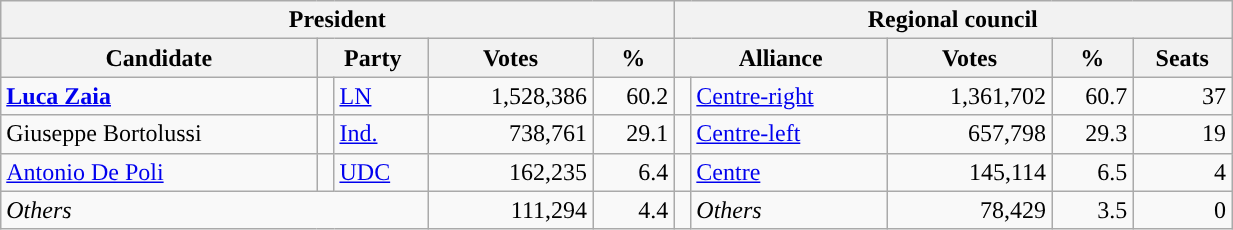<table class="wikitable" style="text-align:right; style="width=65%">
<tr>
<th colspan="5">President</th>
<th colspan="7">Regional council</th>
</tr>
<tr>
<th>Candidate</th>
<th colspan="2">Party</th>
<th>Votes</th>
<th>%</th>
<th colspan="2">Alliance</th>
<th>Votes</th>
<th>%</th>
<th>Seats</th>
</tr>
<tr>
<td style="text-align:left"><strong><a href='#'>Luca Zaia</a></strong></td>
<td></td>
<td style="text-align:left"><a href='#'>LN</a></td>
<td>1,528,386</td>
<td>60.2</td>
<td></td>
<td style="text-align:left"><a href='#'>Centre-right</a></td>
<td>1,361,702</td>
<td>60.7</td>
<td>37</td>
</tr>
<tr>
<td style="text-align:left">Giuseppe Bortolussi</td>
<td></td>
<td style="text-align:left"><a href='#'>Ind.</a></td>
<td>738,761</td>
<td>29.1</td>
<td></td>
<td style="text-align:left"><a href='#'>Centre-left</a></td>
<td>657,798</td>
<td>29.3</td>
<td>19</td>
</tr>
<tr>
<td style="text-align:left"><a href='#'>Antonio De Poli</a></td>
<td></td>
<td style="text-align:left"><a href='#'>UDC</a></td>
<td>162,235</td>
<td>6.4</td>
<td></td>
<td style="text-align:left"><a href='#'>Centre</a></td>
<td>145,114</td>
<td>6.5</td>
<td>4</td>
</tr>
<tr>
<td colspan="3" style="text-align:left"><em>Others</em></td>
<td>111,294</td>
<td>4.4</td>
<td></td>
<td style="text-align:left"><em>Others</em></td>
<td>78,429</td>
<td>3.5</td>
<td>0</td>
</tr>
</table>
